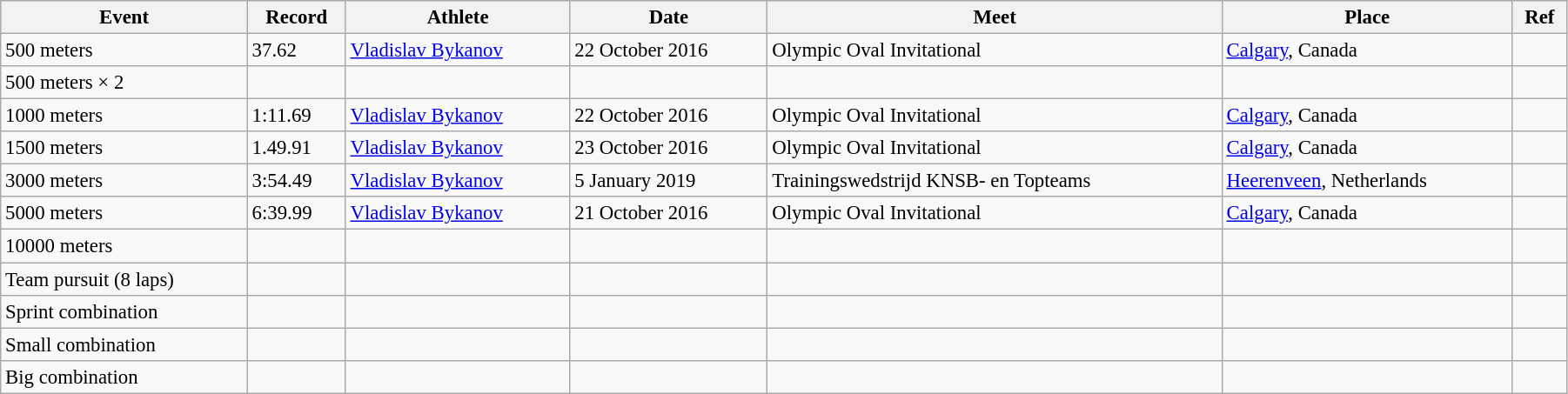<table class="wikitable" style="font-size:95%; width: 95%;">
<tr>
<th>Event</th>
<th>Record</th>
<th>Athlete</th>
<th>Date</th>
<th>Meet</th>
<th>Place</th>
<th>Ref</th>
</tr>
<tr>
<td>500 meters</td>
<td>37.62</td>
<td><a href='#'>Vladislav Bykanov</a></td>
<td>22 October 2016</td>
<td>Olympic Oval Invitational</td>
<td> <a href='#'>Calgary</a>, Canada</td>
<td></td>
</tr>
<tr>
<td>500 meters × 2</td>
<td></td>
<td></td>
<td></td>
<td></td>
<td></td>
<td></td>
</tr>
<tr>
<td>1000 meters</td>
<td>1:11.69</td>
<td><a href='#'>Vladislav Bykanov</a></td>
<td>22 October 2016</td>
<td>Olympic Oval Invitational</td>
<td> <a href='#'>Calgary</a>, Canada</td>
<td></td>
</tr>
<tr>
<td>1500 meters</td>
<td>1.49.91</td>
<td><a href='#'>Vladislav Bykanov</a></td>
<td>23 October 2016</td>
<td>Olympic Oval Invitational</td>
<td> <a href='#'>Calgary</a>, Canada</td>
<td></td>
</tr>
<tr>
<td>3000 meters</td>
<td>3:54.49</td>
<td><a href='#'>Vladislav Bykanov</a></td>
<td>5 January 2019</td>
<td>Trainingswedstrijd KNSB- en Topteams</td>
<td> <a href='#'>Heerenveen</a>, Netherlands</td>
<td></td>
</tr>
<tr>
<td>5000 meters</td>
<td>6:39.99</td>
<td><a href='#'>Vladislav Bykanov</a></td>
<td>21 October 2016</td>
<td>Olympic Oval Invitational</td>
<td> <a href='#'>Calgary</a>, Canada</td>
<td></td>
</tr>
<tr>
<td>10000 meters</td>
<td></td>
<td></td>
<td></td>
<td></td>
<td></td>
<td></td>
</tr>
<tr>
<td>Team pursuit (8 laps)</td>
<td></td>
<td></td>
<td></td>
<td></td>
<td></td>
<td></td>
</tr>
<tr>
<td>Sprint combination</td>
<td></td>
<td></td>
<td></td>
<td></td>
<td></td>
<td></td>
</tr>
<tr>
<td>Small combination</td>
<td></td>
<td></td>
<td></td>
<td></td>
<td></td>
<td></td>
</tr>
<tr>
<td>Big combination</td>
<td></td>
<td></td>
<td></td>
<td></td>
<td></td>
<td></td>
</tr>
</table>
